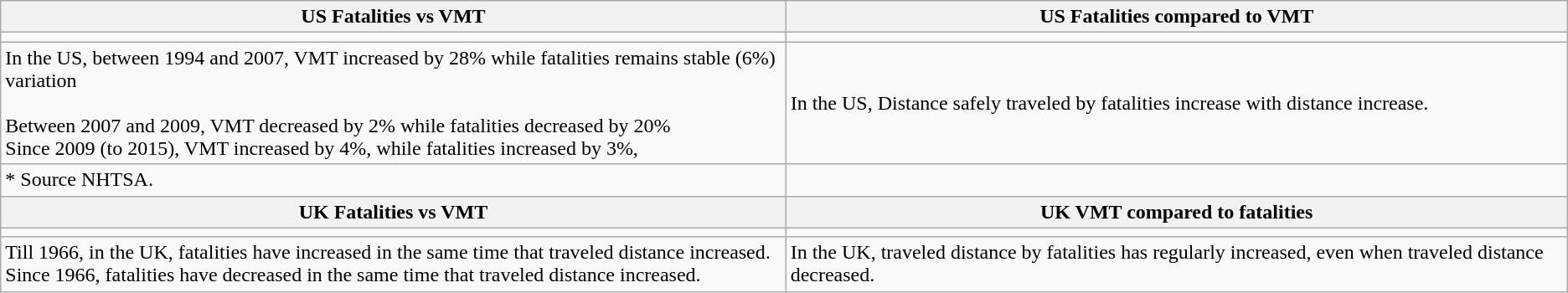<table class="wikitable">
<tr>
<th>US Fatalities vs VMT</th>
<th>US Fatalities compared to VMT</th>
</tr>
<tr>
<td></td>
<td></td>
</tr>
<tr>
<td>In the US, between 1994 and 2007, VMT increased by 28% while fatalities remains stable (6%) variation <br><br>Between 2007 and 2009, VMT decreased by 2% while fatalities decreased by 20% <br>
Since 2009 (to 2015), VMT increased by 4%, while fatalities increased by 3%,</td>
<td>In the US, Distance safely traveled by fatalities increase with distance increase.</td>
</tr>
<tr>
<td>* Source NHTSA.</td>
<td></td>
</tr>
<tr>
<th>UK Fatalities vs VMT</th>
<th>UK VMT compared to fatalities</th>
</tr>
<tr>
<td></td>
<td></td>
</tr>
<tr>
<td>Till 1966, in the UK, fatalities have increased in the same time that traveled distance increased.<br>Since 1966, fatalities have decreased in the same time that traveled distance increased.</td>
<td>In the UK, traveled distance by fatalities has regularly increased, even when traveled distance decreased.</td>
</tr>
</table>
